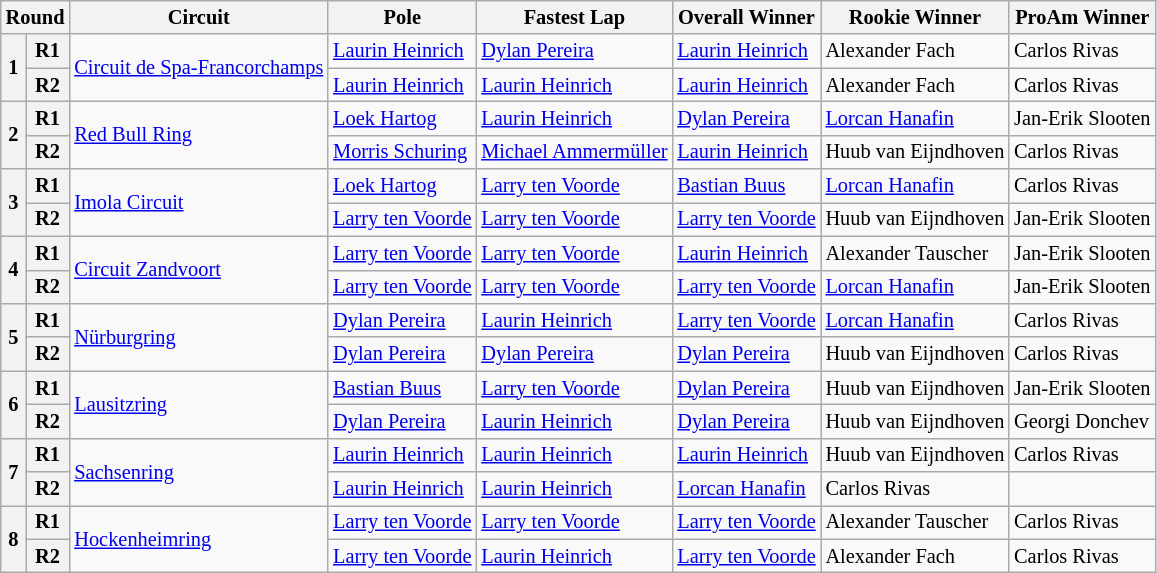<table class="wikitable" style="font-size:85%;">
<tr>
<th colspan=2>Round</th>
<th>Circuit</th>
<th>Pole</th>
<th>Fastest Lap</th>
<th>Overall Winner</th>
<th>Rookie Winner</th>
<th>ProAm Winner</th>
</tr>
<tr>
<th rowspan=2>1</th>
<th>R1</th>
<td rowspan=2> <a href='#'>Circuit de Spa-Francorchamps</a></td>
<td> <a href='#'>Laurin Heinrich</a></td>
<td> <a href='#'>Dylan Pereira</a></td>
<td> <a href='#'>Laurin Heinrich</a></td>
<td> Alexander Fach</td>
<td> Carlos Rivas</td>
</tr>
<tr>
<th>R2</th>
<td> <a href='#'>Laurin Heinrich</a></td>
<td> <a href='#'>Laurin Heinrich</a></td>
<td> <a href='#'>Laurin Heinrich</a></td>
<td> Alexander Fach</td>
<td> Carlos Rivas</td>
</tr>
<tr>
<th rowspan=2>2</th>
<th>R1</th>
<td rowspan=2> <a href='#'>Red Bull Ring</a></td>
<td> <a href='#'>Loek Hartog</a></td>
<td> <a href='#'>Laurin Heinrich</a></td>
<td> <a href='#'>Dylan Pereira</a></td>
<td> <a href='#'>Lorcan Hanafin</a></td>
<td> Jan-Erik Slooten</td>
</tr>
<tr>
<th>R2</th>
<td> <a href='#'>Morris Schuring</a></td>
<td> <a href='#'>Michael Ammermüller</a></td>
<td> <a href='#'>Laurin Heinrich</a></td>
<td> Huub van Eijndhoven</td>
<td> Carlos Rivas</td>
</tr>
<tr>
<th rowspan=2>3</th>
<th>R1</th>
<td rowspan=2> <a href='#'>Imola Circuit</a></td>
<td> <a href='#'>Loek Hartog</a></td>
<td> <a href='#'>Larry ten Voorde</a></td>
<td> <a href='#'>Bastian Buus</a></td>
<td> <a href='#'>Lorcan Hanafin</a></td>
<td> Carlos Rivas</td>
</tr>
<tr>
<th>R2</th>
<td> <a href='#'>Larry ten Voorde</a></td>
<td> <a href='#'>Larry ten Voorde</a></td>
<td> <a href='#'>Larry ten Voorde</a></td>
<td> Huub van Eijndhoven</td>
<td> Jan-Erik Slooten</td>
</tr>
<tr>
<th rowspan=2>4</th>
<th>R1</th>
<td rowspan=2> <a href='#'>Circuit Zandvoort</a></td>
<td> <a href='#'>Larry ten Voorde</a></td>
<td> <a href='#'>Larry ten Voorde</a></td>
<td> <a href='#'>Laurin Heinrich</a></td>
<td> Alexander Tauscher</td>
<td> Jan-Erik Slooten</td>
</tr>
<tr>
<th>R2</th>
<td> <a href='#'>Larry ten Voorde</a></td>
<td> <a href='#'>Larry ten Voorde</a></td>
<td> <a href='#'>Larry ten Voorde</a></td>
<td> <a href='#'>Lorcan Hanafin</a></td>
<td> Jan-Erik Slooten</td>
</tr>
<tr>
<th rowspan=2>5</th>
<th>R1</th>
<td rowspan=2> <a href='#'>Nürburgring</a></td>
<td> <a href='#'>Dylan Pereira</a></td>
<td> <a href='#'>Laurin Heinrich</a></td>
<td> <a href='#'>Larry ten Voorde</a></td>
<td> <a href='#'>Lorcan Hanafin</a></td>
<td> Carlos Rivas</td>
</tr>
<tr>
<th>R2</th>
<td> <a href='#'>Dylan Pereira</a></td>
<td> <a href='#'>Dylan Pereira</a></td>
<td> <a href='#'>Dylan Pereira</a></td>
<td> Huub van Eijndhoven</td>
<td> Carlos Rivas</td>
</tr>
<tr>
<th rowspan=2>6</th>
<th>R1</th>
<td rowspan=2> <a href='#'>Lausitzring</a></td>
<td> <a href='#'>Bastian Buus</a></td>
<td> <a href='#'>Larry ten Voorde</a></td>
<td> <a href='#'>Dylan Pereira</a></td>
<td> Huub van Eijndhoven</td>
<td> Jan-Erik Slooten</td>
</tr>
<tr>
<th>R2</th>
<td> <a href='#'>Dylan Pereira</a></td>
<td> <a href='#'>Laurin Heinrich</a></td>
<td> <a href='#'>Dylan Pereira</a></td>
<td> Huub van Eijndhoven</td>
<td> Georgi Donchev</td>
</tr>
<tr>
<th rowspan=2>7</th>
<th>R1</th>
<td rowspan=2> <a href='#'>Sachsenring</a></td>
<td> <a href='#'>Laurin Heinrich</a></td>
<td> <a href='#'>Laurin Heinrich</a></td>
<td> <a href='#'>Laurin Heinrich</a></td>
<td> Huub van Eijndhoven</td>
<td> Carlos Rivas</td>
</tr>
<tr>
<th>R2</th>
<td> <a href='#'>Laurin Heinrich</a></td>
<td> <a href='#'>Laurin Heinrich</a></td>
<td> <a href='#'>Lorcan Hanafin</a></td>
<td> Carlos Rivas</td>
</tr>
<tr>
<th rowspan=2>8</th>
<th>R1</th>
<td rowspan=2> <a href='#'>Hockenheimring</a></td>
<td> <a href='#'>Larry ten Voorde</a></td>
<td> <a href='#'>Larry ten Voorde</a></td>
<td> <a href='#'>Larry ten Voorde</a></td>
<td> Alexander Tauscher</td>
<td> Carlos Rivas</td>
</tr>
<tr>
<th>R2</th>
<td> <a href='#'>Larry ten Voorde</a></td>
<td> <a href='#'>Laurin Heinrich</a></td>
<td> <a href='#'>Larry ten Voorde</a></td>
<td> Alexander Fach</td>
<td> Carlos Rivas</td>
</tr>
</table>
